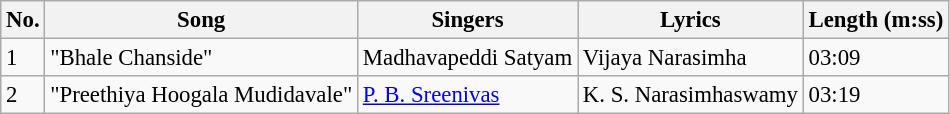<table class="wikitable" style="font-size:95%;">
<tr>
<th>No.</th>
<th>Song</th>
<th>Singers</th>
<th>Lyrics</th>
<th>Length (m:ss)</th>
</tr>
<tr>
<td>1</td>
<td>"Bhale Chanside"</td>
<td>Madhavapeddi Satyam</td>
<td>Vijaya Narasimha</td>
<td>03:09</td>
</tr>
<tr>
<td>2</td>
<td>"Preethiya Hoogala Mudidavale"</td>
<td><a href='#'>P. B. Sreenivas</a></td>
<td>K. S. Narasimhaswamy</td>
<td>03:19</td>
</tr>
</table>
